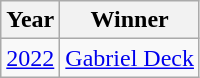<table class=wikitable>
<tr>
<th>Year</th>
<th>Winner</th>
</tr>
<tr>
<td><a href='#'>2022</a></td>
<td> <a href='#'>Gabriel Deck</a></td>
</tr>
</table>
